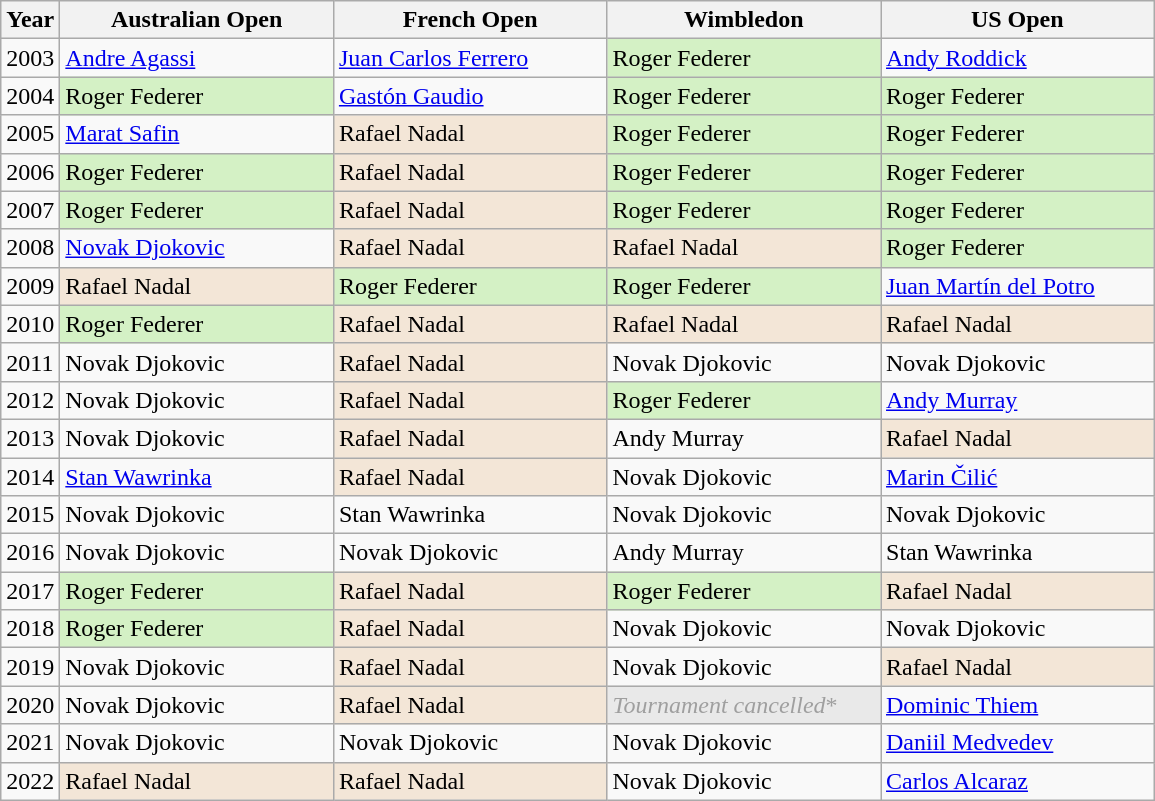<table class=wikitable>
<tr>
<th>Year</th>
<th width=175>Australian Open</th>
<th width=175>French Open</th>
<th width=175>Wimbledon</th>
<th width=175>US Open</th>
</tr>
<tr>
<td>2003</td>
<td> <a href='#'>Andre Agassi</a></td>
<td> <a href='#'>Juan Carlos Ferrero</a></td>
<td bgcolor="#d4f1c5"> Roger Federer</td>
<td> <a href='#'>Andy Roddick</a></td>
</tr>
<tr>
<td>2004</td>
<td bgcolor="#d4f1c5"> Roger Federer</td>
<td> <a href='#'>Gastón Gaudio</a></td>
<td bgcolor="#d4f1c5"> Roger Federer</td>
<td bgcolor="#d4f1c5"> Roger Federer</td>
</tr>
<tr>
<td>2005</td>
<td> <a href='#'>Marat Safin</a></td>
<td bgcolor="#f3e6d7"> Rafael Nadal</td>
<td bgcolor="#d4f1c5"> Roger Federer</td>
<td bgcolor="#d4f1c5"> Roger Federer</td>
</tr>
<tr>
<td>2006</td>
<td bgcolor="#d4f1c5"> Roger Federer</td>
<td bgcolor="#f3e6d7"> Rafael Nadal</td>
<td bgcolor="#d4f1c5"> Roger Federer</td>
<td bgcolor="#d4f1c5"> Roger Federer</td>
</tr>
<tr>
<td>2007</td>
<td bgcolor="#d4f1c5"> Roger Federer</td>
<td bgcolor="#f3e6d7"> Rafael Nadal</td>
<td bgcolor="#d4f1c5"> Roger Federer</td>
<td bgcolor="#d4f1c5"> Roger Federer</td>
</tr>
<tr>
<td>2008</td>
<td> <a href='#'>Novak Djokovic</a></td>
<td bgcolor="#f3e6d7"> Rafael Nadal</td>
<td bgcolor="#f3e6d7"> Rafael Nadal</td>
<td bgcolor="#d4f1c5"> Roger Federer</td>
</tr>
<tr>
<td>2009</td>
<td bgcolor="#f3e6d7"> Rafael Nadal</td>
<td bgcolor="#d4f1c5"> Roger Federer</td>
<td bgcolor="#d4f1c5"> Roger Federer</td>
<td> <a href='#'>Juan Martín del Potro</a></td>
</tr>
<tr>
<td>2010</td>
<td bgcolor="#d4f1c5"> Roger Federer</td>
<td bgcolor="#f3e6d7"> Rafael Nadal</td>
<td bgcolor="#f3e6d7"> Rafael Nadal</td>
<td bgcolor="#f3e6d7"> Rafael Nadal</td>
</tr>
<tr>
<td>2011</td>
<td> Novak Djokovic</td>
<td bgcolor="#f3e6d7"> Rafael Nadal</td>
<td> Novak Djokovic</td>
<td> Novak Djokovic</td>
</tr>
<tr>
<td>2012</td>
<td> Novak Djokovic</td>
<td bgcolor="#f3e6d7"> Rafael Nadal</td>
<td bgcolor="#d4f1c5"> Roger Federer</td>
<td> <a href='#'>Andy Murray</a></td>
</tr>
<tr>
<td>2013</td>
<td> Novak Djokovic</td>
<td bgcolor="#f3e6d7"> Rafael Nadal</td>
<td> Andy Murray</td>
<td bgcolor="#f3e6d7"> Rafael Nadal</td>
</tr>
<tr>
<td>2014</td>
<td> <a href='#'>Stan Wawrinka</a></td>
<td bgcolor="#f3e6d7"> Rafael Nadal</td>
<td> Novak Djokovic</td>
<td> <a href='#'>Marin Čilić</a></td>
</tr>
<tr>
<td>2015</td>
<td> Novak Djokovic</td>
<td> Stan Wawrinka</td>
<td> Novak Djokovic</td>
<td> Novak Djokovic</td>
</tr>
<tr>
<td>2016</td>
<td> Novak Djokovic</td>
<td> Novak Djokovic</td>
<td> Andy Murray</td>
<td> Stan Wawrinka</td>
</tr>
<tr>
<td>2017</td>
<td bgcolor="#d4f1c5"> Roger Federer</td>
<td bgcolor="#f3e6d7"> Rafael Nadal</td>
<td bgcolor="#d4f1c5"> Roger Federer</td>
<td bgcolor="#f3e6d7"> Rafael Nadal</td>
</tr>
<tr>
<td>2018</td>
<td bgcolor="#d4f1c5"> Roger Federer</td>
<td bgcolor="#f3e6d7"> Rafael Nadal</td>
<td> Novak Djokovic</td>
<td> Novak Djokovic</td>
</tr>
<tr>
<td>2019</td>
<td> Novak Djokovic</td>
<td bgcolor="#f3e6d7"> Rafael Nadal</td>
<td> Novak Djokovic</td>
<td bgcolor="#f3e6d7"> Rafael Nadal</td>
</tr>
<tr>
<td>2020</td>
<td> Novak Djokovic</td>
<td bgcolor="#f3e6d7"> Rafael Nadal</td>
<td bgcolor="#E9E9E9" style="color:#9f9f9f;"><em>Tournament cancelled</em>*</td>
<td> <a href='#'>Dominic Thiem</a></td>
</tr>
<tr>
<td>2021</td>
<td> Novak Djokovic</td>
<td> Novak Djokovic</td>
<td> Novak Djokovic</td>
<td> <a href='#'>Daniil Medvedev</a></td>
</tr>
<tr>
<td>2022</td>
<td bgcolor="#f3e6d7"> Rafael Nadal</td>
<td bgcolor="#f3e6d7"> Rafael Nadal</td>
<td>Novak Djokovic</td>
<td> <a href='#'>Carlos Alcaraz</a></td>
</tr>
</table>
